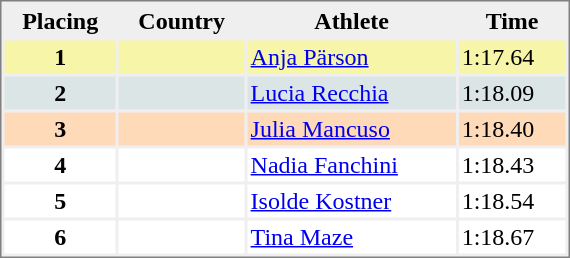<table style="border-style:solid;border-width:1px;border-color:#808080;background-color:#EFEFEF" cellspacing="2" cellpadding="2" width="380px">
<tr bgcolor="#EFEFEF">
<th align=center>Placing</th>
<th align=center>Country</th>
<th align=center>Athlete</th>
<th align=center>Time</th>
</tr>
<tr align="center" valign="top" bgcolor="#F7F6A8">
<th>1</th>
<td align=left></td>
<td align="left"><a href='#'>Anja Pärson</a></td>
<td align="left">1:17.64</td>
</tr>
<tr align="center" valign="top" bgcolor="#DCE5E5">
<th>2</th>
<td align=left></td>
<td align="left"><a href='#'>Lucia Recchia</a></td>
<td align="left">1:18.09</td>
</tr>
<tr align="center" valign="top" bgcolor="#FFDAB9">
<th>3</th>
<td align=left></td>
<td align="left"><a href='#'>Julia Mancuso</a></td>
<td align="left">1:18.40</td>
</tr>
<tr align="center" valign="top" bgcolor="#FFFFFF">
<th>4</th>
<td align=left></td>
<td align="left"><a href='#'>Nadia Fanchini</a></td>
<td align="left">1:18.43</td>
</tr>
<tr align="center" valign="top" bgcolor="#FFFFFF">
<th>5</th>
<td align=left></td>
<td align="left"><a href='#'>Isolde Kostner</a></td>
<td align="left">1:18.54</td>
</tr>
<tr align="center" valign="top" bgcolor="#FFFFFF">
<th>6</th>
<td align=left></td>
<td align="left"><a href='#'>Tina Maze</a></td>
<td align="left">1:18.67</td>
</tr>
</table>
